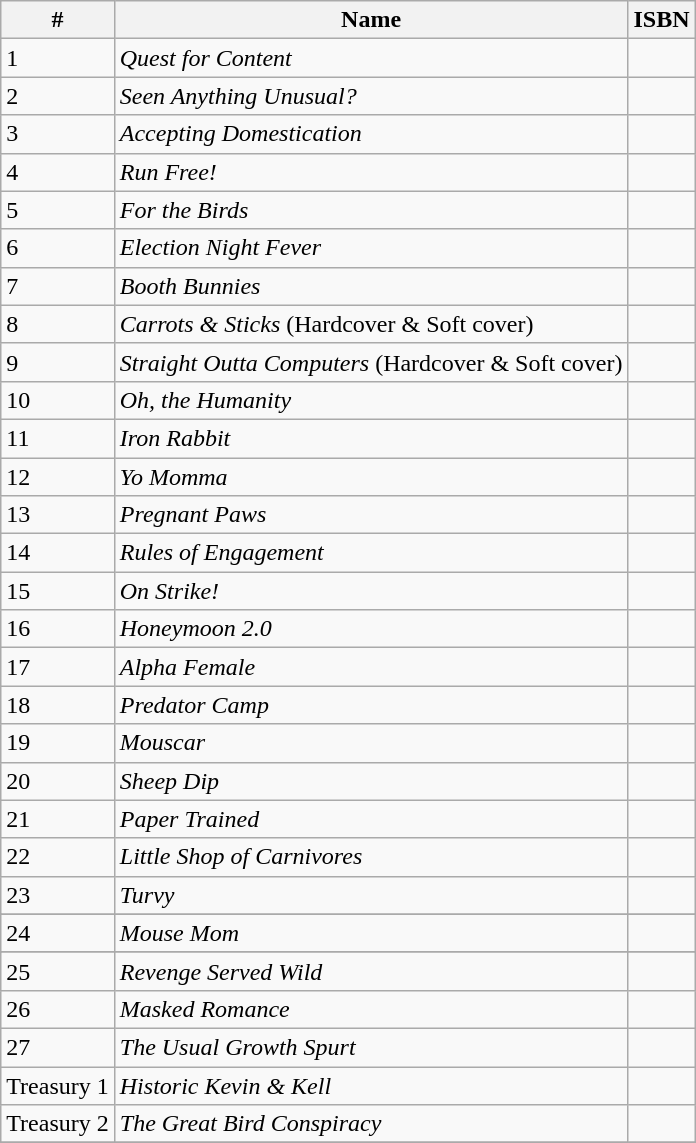<table class="wikitable">
<tr>
<th>#</th>
<th>Name</th>
<th>ISBN</th>
</tr>
<tr>
<td>1</td>
<td><em>Quest for Content</em></td>
<td></td>
</tr>
<tr>
<td>2</td>
<td><em>Seen Anything Unusual?</em></td>
<td></td>
</tr>
<tr>
<td>3</td>
<td><em>Accepting Domestication</em></td>
<td></td>
</tr>
<tr>
<td>4</td>
<td><em>Run Free!</em></td>
<td></td>
</tr>
<tr>
<td>5</td>
<td><em>For the Birds</em></td>
<td></td>
</tr>
<tr>
<td>6</td>
<td><em>Election Night Fever</em></td>
<td></td>
</tr>
<tr>
<td>7</td>
<td><em>Booth Bunnies</em></td>
<td></td>
</tr>
<tr>
<td>8</td>
<td><em>Carrots & Sticks</em> (Hardcover & Soft cover)</td>
<td></td>
</tr>
<tr>
<td>9</td>
<td><em>Straight Outta Computers</em> (Hardcover & Soft cover)</td>
<td></td>
</tr>
<tr>
<td>10</td>
<td><em>Oh, the Humanity</em></td>
<td></td>
</tr>
<tr>
<td>11</td>
<td><em>Iron Rabbit</em></td>
<td></td>
</tr>
<tr>
<td>12</td>
<td><em>Yo Momma</em></td>
<td></td>
</tr>
<tr>
<td>13</td>
<td><em>Pregnant Paws</em></td>
<td></td>
</tr>
<tr>
<td>14</td>
<td><em>Rules of Engagement</em></td>
<td></td>
</tr>
<tr>
<td>15</td>
<td><em>On Strike!</em></td>
<td></td>
</tr>
<tr>
<td>16</td>
<td><em>Honeymoon 2.0</em></td>
<td></td>
</tr>
<tr>
<td>17</td>
<td><em>Alpha Female</em></td>
<td></td>
</tr>
<tr>
<td>18</td>
<td><em>Predator Camp</em></td>
<td></td>
</tr>
<tr>
<td>19</td>
<td><em>Mouscar</em></td>
<td></td>
</tr>
<tr>
<td>20</td>
<td><em>Sheep Dip</em></td>
<td></td>
</tr>
<tr>
<td>21</td>
<td><em>Paper Trained</em></td>
<td></td>
</tr>
<tr>
<td>22</td>
<td><em>Little Shop of Carnivores</em></td>
<td></td>
</tr>
<tr>
<td>23</td>
<td><em>Turvy</em></td>
<td></td>
</tr>
<tr>
</tr>
<tr>
<td>24</td>
<td><em>Mouse Mom</em></td>
<td></td>
</tr>
<tr>
</tr>
<tr>
<td>25</td>
<td><em>Revenge Served Wild</em></td>
<td></td>
</tr>
<tr>
<td>26</td>
<td><em>Masked Romance</em></td>
<td></td>
</tr>
<tr>
<td>27</td>
<td><em>The Usual Growth Spurt</em></td>
<td></td>
</tr>
<tr>
<td>Treasury 1</td>
<td><em>Historic Kevin & Kell</em></td>
<td></td>
</tr>
<tr>
<td>Treasury 2</td>
<td><em>The Great Bird Conspiracy</em></td>
<td></td>
</tr>
<tr>
</tr>
</table>
